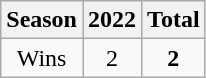<table class="wikitable">
<tr>
<th>Season</th>
<th>2022</th>
<th>Total</th>
</tr>
<tr align=center>
<td>Wins</td>
<td>2</td>
<td><strong>2</strong></td>
</tr>
</table>
